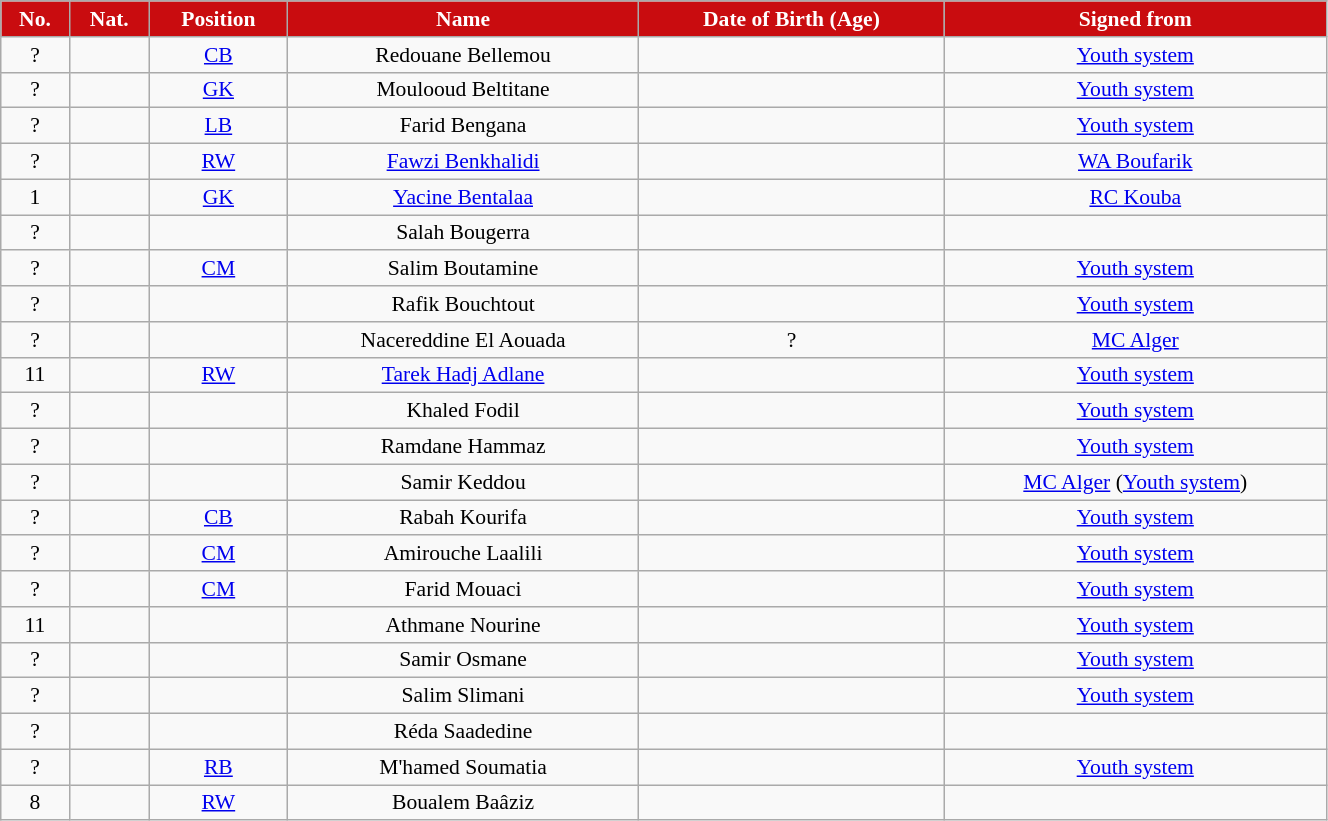<table class="wikitable" style="text-align:center; font-size:90%; width:70%">
<tr>
<th style="background:#c90c0f; color:white; text-align:center;">No.</th>
<th style="background:#c90c0f; color:white; text-align:center;">Nat.</th>
<th style="background:#c90c0f; color:white; text-align:center;">Position</th>
<th style="background:#c90c0f; color:white; text-align:center;">Name</th>
<th style="background:#c90c0f; color:white; text-align:center;">Date of Birth (Age)</th>
<th style="background:#c90c0f; color:white; text-align:center;">Signed from</th>
</tr>
<tr>
<td>?</td>
<td></td>
<td><a href='#'>CB</a></td>
<td>Redouane Bellemou</td>
<td></td>
<td><a href='#'>Youth system</a></td>
</tr>
<tr>
<td>?</td>
<td></td>
<td><a href='#'>GK</a></td>
<td>Moulooud Beltitane</td>
<td></td>
<td><a href='#'>Youth system</a></td>
</tr>
<tr>
<td>?</td>
<td></td>
<td><a href='#'>LB</a></td>
<td>Farid Bengana</td>
<td></td>
<td><a href='#'>Youth system</a></td>
</tr>
<tr>
<td>?</td>
<td></td>
<td><a href='#'>RW</a></td>
<td><a href='#'>Fawzi Benkhalidi</a></td>
<td></td>
<td> <a href='#'>WA Boufarik</a></td>
</tr>
<tr>
<td>1</td>
<td></td>
<td><a href='#'>GK</a></td>
<td><a href='#'>Yacine Bentalaa</a></td>
<td></td>
<td> <a href='#'>RC Kouba</a></td>
</tr>
<tr>
<td>?</td>
<td></td>
<td></td>
<td>Salah Bougerra</td>
<td></td>
<td></td>
</tr>
<tr>
<td>?</td>
<td></td>
<td><a href='#'>CM</a></td>
<td>Salim Boutamine</td>
<td></td>
<td><a href='#'>Youth system</a></td>
</tr>
<tr>
<td>?</td>
<td></td>
<td></td>
<td>Rafik Bouchtout</td>
<td></td>
<td><a href='#'>Youth system</a></td>
</tr>
<tr>
<td>?</td>
<td></td>
<td></td>
<td>Nacereddine El Aouada</td>
<td>?</td>
<td> <a href='#'>MC Alger</a></td>
</tr>
<tr>
<td>11</td>
<td></td>
<td><a href='#'>RW</a></td>
<td><a href='#'>Tarek Hadj Adlane</a></td>
<td></td>
<td><a href='#'>Youth system</a></td>
</tr>
<tr>
<td>?</td>
<td></td>
<td></td>
<td>Khaled Fodil</td>
<td></td>
<td><a href='#'>Youth system</a></td>
</tr>
<tr>
<td>?</td>
<td></td>
<td></td>
<td>Ramdane Hammaz</td>
<td></td>
<td><a href='#'>Youth system</a></td>
</tr>
<tr>
<td>?</td>
<td></td>
<td></td>
<td>Samir Keddou</td>
<td></td>
<td> <a href='#'>MC Alger</a> (<a href='#'>Youth system</a>)</td>
</tr>
<tr>
<td>?</td>
<td></td>
<td><a href='#'>CB</a></td>
<td>Rabah Kourifa</td>
<td></td>
<td><a href='#'>Youth system</a></td>
</tr>
<tr>
<td>?</td>
<td></td>
<td><a href='#'>CM</a></td>
<td>Amirouche Laalili</td>
<td></td>
<td><a href='#'>Youth system</a></td>
</tr>
<tr>
<td>?</td>
<td></td>
<td><a href='#'>CM</a></td>
<td>Farid Mouaci</td>
<td></td>
<td><a href='#'>Youth system</a></td>
</tr>
<tr>
<td>11</td>
<td></td>
<td></td>
<td>Athmane Nourine</td>
<td></td>
<td><a href='#'>Youth system</a></td>
</tr>
<tr>
<td>?</td>
<td></td>
<td></td>
<td>Samir Osmane</td>
<td></td>
<td><a href='#'>Youth system</a></td>
</tr>
<tr>
<td>?</td>
<td></td>
<td></td>
<td>Salim Slimani</td>
<td></td>
<td><a href='#'>Youth system</a></td>
</tr>
<tr>
<td>?</td>
<td></td>
<td></td>
<td>Réda Saadedine</td>
<td></td>
<td></td>
</tr>
<tr>
<td>?</td>
<td></td>
<td><a href='#'>RB</a></td>
<td>M'hamed Soumatia</td>
<td></td>
<td><a href='#'>Youth system</a></td>
</tr>
<tr>
<td>8</td>
<td></td>
<td><a href='#'>RW</a></td>
<td>Boualem Baâziz</td>
<td></td>
<td></td>
</tr>
</table>
